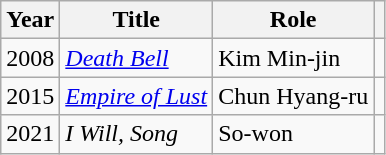<table class="wikitable plainrowheaders">
<tr>
<th scope="col">Year</th>
<th scope="col">Title</th>
<th scope="col">Role</th>
<th scope="col"></th>
</tr>
<tr>
<td>2008</td>
<td><em><a href='#'>Death Bell</a></em></td>
<td>Kim Min-jin</td>
<td></td>
</tr>
<tr>
<td>2015</td>
<td><em><a href='#'>Empire of Lust</a></em></td>
<td>Chun Hyang-ru</td>
<td></td>
</tr>
<tr>
<td>2021</td>
<td><em>I Will, Song</em></td>
<td>So-won</td>
<td></td>
</tr>
</table>
